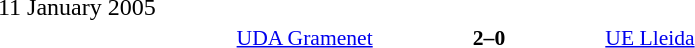<table width="100%" cellspacing="1">
<tr>
<th width="20%"></th>
<th width="12%"></th>
<th width="20%"></th>
<th></th>
</tr>
<tr>
<td>11 January 2005</td>
</tr>
<tr style="font-size:90%">
<td align="right"><a href='#'>UDA Gramenet</a></td>
<td align="center"><strong>2–0</strong></td>
<td><a href='#'>UE Lleida</a></td>
</tr>
</table>
